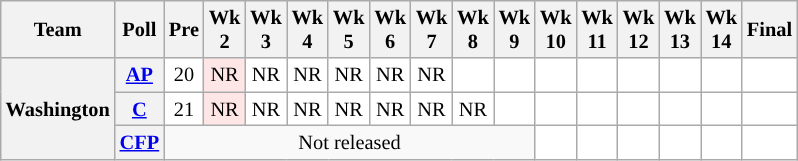<table class="wikitable" style="white-space:nowrap;font-size:85%;">
<tr>
<th>Team</th>
<th>Poll</th>
<th>Pre</th>
<th>Wk<br>2</th>
<th>Wk<br>3</th>
<th>Wk<br>4</th>
<th>Wk<br>5</th>
<th>Wk<br>6</th>
<th>Wk<br>7</th>
<th>Wk<br>8</th>
<th>Wk<br>9</th>
<th>Wk<br>10</th>
<th>Wk<br>11</th>
<th>Wk<br>12</th>
<th>Wk<br>13</th>
<th>Wk<br>14</th>
<th>Final</th>
</tr>
<tr style="text-align:center;">
<th rowspan="3">Washington</th>
<th><a href='#'>AP</a></th>
<td style="background:#FFF;">20</td>
<td style="background:#FFE6E6;">NR</td>
<td style="background:#FFF;">NR</td>
<td style="background:#FFF;">NR</td>
<td style="background:#FFF;">NR</td>
<td style="background:#FFF;">NR</td>
<td style="background:#FFF;">NR</td>
<td style="background:#FFF;"></td>
<td style="background:#FFF;"></td>
<td style="background:#FFF;"></td>
<td style="background:#FFF;"></td>
<td style="background:#FFF;"></td>
<td style="background:#FFF;"></td>
<td style="background:#FFF;"></td>
<td style="background:#FFF;"></td>
</tr>
<tr style="text-align:center;">
<th><a href='#'>C</a></th>
<td style="background:#FFF;">21</td>
<td style="background:#FFE6E6;">NR</td>
<td style="background:#FFF;">NR</td>
<td style="background:#FFF;">NR</td>
<td style="background:#FFF;">NR</td>
<td style="background:#FFF;">NR</td>
<td style="background:#FFF;">NR</td>
<td style="background:#FFF;">NR</td>
<td style="background:#FFF;"></td>
<td style="background:#FFF;"></td>
<td style="background:#FFF;"></td>
<td style="background:#FFF;"></td>
<td style="background:#FFF;"></td>
<td style="background:#FFF;"></td>
<td style="background:#FFF;"></td>
</tr>
<tr style="text-align:center;">
<th><a href='#'>CFP</a></th>
<td colspan="9" style="text-align:center;">Not released</td>
<td style="background:#FFF;"></td>
<td style="background:#FFF;"></td>
<td style="background:#FFF;"></td>
<td style="background:#FFF;"></td>
<td style="background:#FFF;"></td>
<td style="background:#FFF;"></td>
</tr>
</table>
